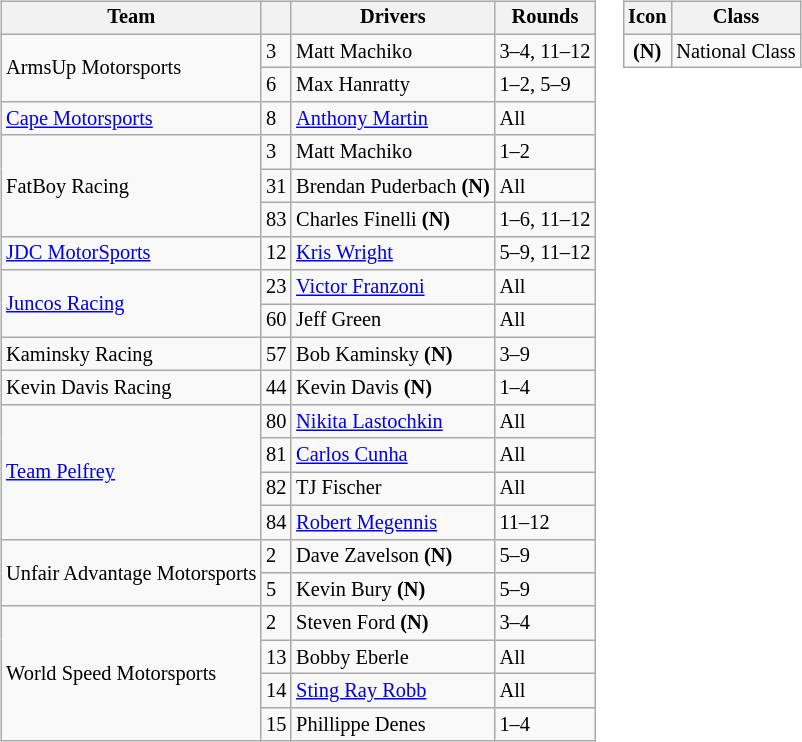<table>
<tr>
<td><br><table class="wikitable" style="font-size:85%;">
<tr>
<th>Team</th>
<th></th>
<th>Drivers</th>
<th>Rounds</th>
</tr>
<tr>
<td rowspan=2>ArmsUp Motorsports</td>
<td>3</td>
<td> Matt Machiko</td>
<td>3–4, 11–12</td>
</tr>
<tr>
<td>6</td>
<td> Max Hanratty</td>
<td>1–2, 5–9</td>
</tr>
<tr>
<td><a href='#'>Cape Motorsports</a></td>
<td>8</td>
<td> <a href='#'>Anthony Martin</a></td>
<td>All</td>
</tr>
<tr>
<td rowspan=3>FatBoy Racing</td>
<td>3</td>
<td> Matt Machiko</td>
<td>1–2</td>
</tr>
<tr>
<td>31</td>
<td> Brendan Puderbach <strong>(N)</strong></td>
<td>All</td>
</tr>
<tr>
<td>83</td>
<td> Charles Finelli <strong>(N)</strong></td>
<td>1–6, 11–12</td>
</tr>
<tr>
<td><a href='#'>JDC MotorSports</a></td>
<td>12</td>
<td> <a href='#'>Kris Wright</a></td>
<td>5–9, 11–12</td>
</tr>
<tr>
<td rowspan=2><a href='#'>Juncos Racing</a></td>
<td>23</td>
<td> <a href='#'>Victor Franzoni</a></td>
<td>All</td>
</tr>
<tr>
<td>60</td>
<td> Jeff Green</td>
<td>All</td>
</tr>
<tr>
<td>Kaminsky Racing</td>
<td>57</td>
<td> Bob Kaminsky <strong>(N)</strong></td>
<td>3–9</td>
</tr>
<tr>
<td>Kevin Davis Racing</td>
<td>44</td>
<td> Kevin Davis <strong>(N)</strong></td>
<td>1–4</td>
</tr>
<tr>
<td rowspan=4><a href='#'>Team Pelfrey</a></td>
<td>80</td>
<td> <a href='#'>Nikita Lastochkin</a></td>
<td>All</td>
</tr>
<tr>
<td>81</td>
<td> <a href='#'>Carlos Cunha</a></td>
<td>All</td>
</tr>
<tr>
<td>82</td>
<td> TJ Fischer</td>
<td>All</td>
</tr>
<tr>
<td>84</td>
<td> <a href='#'>Robert Megennis</a></td>
<td>11–12</td>
</tr>
<tr>
<td rowspan=2>Unfair Advantage Motorsports</td>
<td>2</td>
<td> Dave Zavelson <strong>(N)</strong></td>
<td>5–9</td>
</tr>
<tr>
<td>5</td>
<td> Kevin Bury <strong>(N)</strong></td>
<td>5–9</td>
</tr>
<tr>
<td rowspan=4>World Speed Motorsports</td>
<td>2</td>
<td> Steven Ford <strong>(N)</strong></td>
<td>3–4</td>
</tr>
<tr>
<td>13</td>
<td> Bobby Eberle</td>
<td>All</td>
</tr>
<tr>
<td>14</td>
<td> <a href='#'>Sting Ray Robb</a></td>
<td>All</td>
</tr>
<tr>
<td>15</td>
<td> Phillippe Denes</td>
<td>1–4</td>
</tr>
</table>
</td>
<td valign="top"><br><table class="wikitable" style="font-size: 85%;">
<tr>
<th>Icon</th>
<th>Class</th>
</tr>
<tr>
<td align=center><strong>(N)</strong></td>
<td>National Class</td>
</tr>
</table>
</td>
</tr>
</table>
